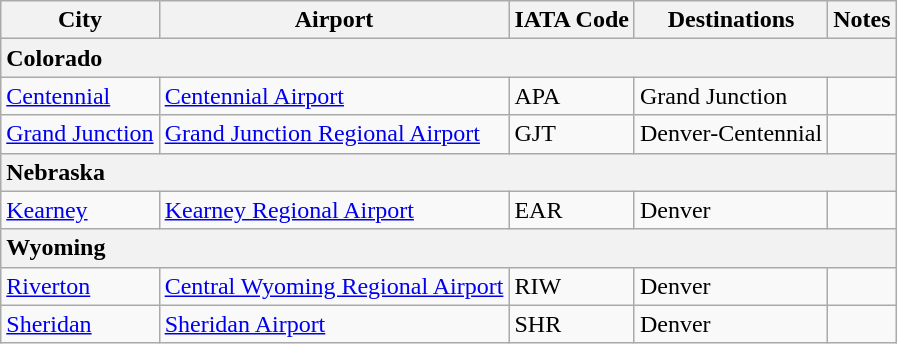<table class="wikitable">
<tr>
<th>City</th>
<th>Airport</th>
<th>IATA Code</th>
<th>Destinations</th>
<th>Notes</th>
</tr>
<tr>
<th colspan="5" style="text-align: left;">  Colorado</th>
</tr>
<tr>
<td><a href='#'>Centennial</a></td>
<td><a href='#'>Centennial Airport</a></td>
<td>APA</td>
<td>Grand Junction</td>
<td></td>
</tr>
<tr>
<td><a href='#'>Grand Junction</a></td>
<td><a href='#'>Grand Junction Regional Airport</a></td>
<td>GJT</td>
<td>Denver-Centennial</td>
<td></td>
</tr>
<tr>
<th colspan="5" style="text-align: left;">  Nebraska</th>
</tr>
<tr>
<td><a href='#'>Kearney</a></td>
<td><a href='#'>Kearney Regional Airport</a></td>
<td>EAR</td>
<td>Denver</td>
<td></td>
</tr>
<tr>
<th colspan="5" style="text-align: left;">  Wyoming</th>
</tr>
<tr>
<td><a href='#'>Riverton</a></td>
<td><a href='#'>Central Wyoming Regional Airport</a></td>
<td>RIW</td>
<td>Denver</td>
<td></td>
</tr>
<tr>
<td><a href='#'>Sheridan</a></td>
<td><a href='#'>Sheridan Airport</a></td>
<td>SHR</td>
<td>Denver</td>
<td></td>
</tr>
</table>
